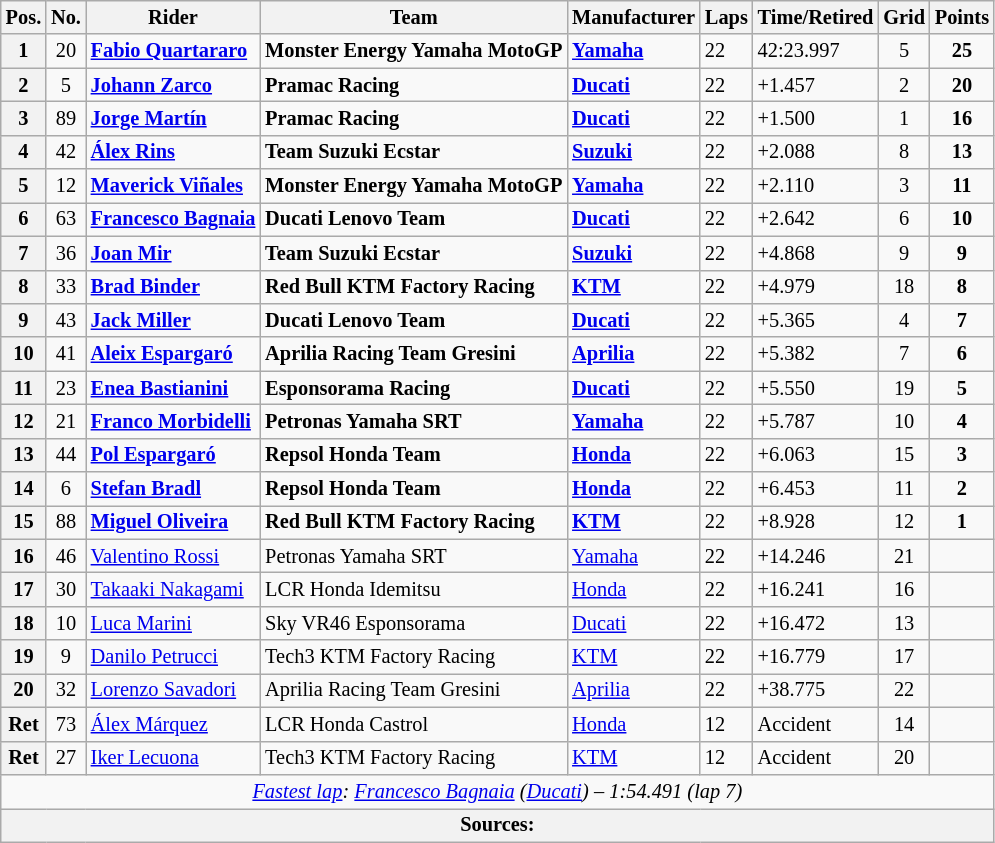<table class="wikitable" style="font-size: 85%;">
<tr>
<th>Pos.</th>
<th>No.</th>
<th>Rider</th>
<th>Team</th>
<th>Manufacturer</th>
<th>Laps</th>
<th>Time/Retired</th>
<th>Grid</th>
<th>Points</th>
</tr>
<tr>
<th>1</th>
<td align="center">20</td>
<td data-sort-value="qua"><strong> <a href='#'>Fabio Quartararo</a></strong></td>
<td><strong>Monster Energy Yamaha MotoGP</strong></td>
<td><strong><a href='#'>Yamaha</a></strong></td>
<td>22</td>
<td>42:23.997</td>
<td align="center">5</td>
<td align="center"><strong>25</strong></td>
</tr>
<tr>
<th>2</th>
<td align="center">5</td>
<td data-sort-value="zar"><strong> <a href='#'>Johann Zarco</a></strong></td>
<td><strong>Pramac Racing</strong></td>
<td><strong><a href='#'>Ducati</a></strong></td>
<td>22</td>
<td>+1.457</td>
<td align="center">2</td>
<td align="center"><strong>20</strong></td>
</tr>
<tr>
<th>3</th>
<td align="center">89</td>
<td data-sort-value="mar"><strong> <a href='#'>Jorge Martín</a></strong></td>
<td><strong>Pramac Racing</strong></td>
<td><strong><a href='#'>Ducati</a></strong></td>
<td>22</td>
<td>+1.500</td>
<td align="center">1</td>
<td align="center"><strong>16</strong></td>
</tr>
<tr>
<th>4</th>
<td align="center">42</td>
<td data-sort-value="rin"><strong> <a href='#'>Álex Rins</a></strong></td>
<td><strong>Team Suzuki Ecstar</strong></td>
<td><strong><a href='#'>Suzuki</a></strong></td>
<td>22</td>
<td>+2.088</td>
<td align="center">8</td>
<td align="center"><strong>13</strong></td>
</tr>
<tr>
<th>5</th>
<td align="center">12</td>
<td data-sort-value="viñ"><strong> <a href='#'>Maverick Viñales</a></strong></td>
<td><strong>Monster Energy Yamaha MotoGP</strong></td>
<td><strong><a href='#'>Yamaha</a></strong></td>
<td>22</td>
<td>+2.110</td>
<td align="center">3</td>
<td align="center"><strong>11</strong></td>
</tr>
<tr>
<th>6</th>
<td align="center">63</td>
<td data-sort-value="bag"><strong> <a href='#'>Francesco Bagnaia</a></strong></td>
<td><strong>Ducati Lenovo Team</strong></td>
<td><strong><a href='#'>Ducati</a></strong></td>
<td>22</td>
<td>+2.642</td>
<td align="center">6</td>
<td align="center"><strong>10</strong></td>
</tr>
<tr>
<th>7</th>
<td align="center">36</td>
<td data-sort-value="mir"><strong> <a href='#'>Joan Mir</a></strong></td>
<td><strong>Team Suzuki Ecstar</strong></td>
<td><strong><a href='#'>Suzuki</a></strong></td>
<td>22</td>
<td>+4.868</td>
<td align="center">9</td>
<td align="center"><strong>9</strong></td>
</tr>
<tr>
<th>8</th>
<td align="center">33</td>
<td data-sort-value="bin"><strong> <a href='#'>Brad Binder</a></strong></td>
<td><strong>Red Bull KTM Factory Racing</strong></td>
<td><strong><a href='#'>KTM</a></strong></td>
<td>22</td>
<td>+4.979</td>
<td align="center">18</td>
<td align="center"><strong>8</strong></td>
</tr>
<tr>
<th>9</th>
<td align="center">43</td>
<td data-sort-value="mil"><strong> <a href='#'>Jack Miller</a></strong></td>
<td><strong>Ducati Lenovo Team</strong></td>
<td><strong><a href='#'>Ducati</a></strong></td>
<td>22</td>
<td>+5.365</td>
<td align="center">4</td>
<td align="center"><strong>7</strong></td>
</tr>
<tr>
<th>10</th>
<td align="center">41</td>
<td data-sort-value="aes"><strong> <a href='#'>Aleix Espargaró</a></strong></td>
<td><strong>Aprilia Racing Team Gresini</strong></td>
<td><strong><a href='#'>Aprilia</a></strong></td>
<td>22</td>
<td>+5.382</td>
<td align="center">7</td>
<td align="center"><strong>6</strong></td>
</tr>
<tr>
<th>11</th>
<td align="center">23</td>
<td data-sort-value="bas"><strong> <a href='#'>Enea Bastianini</a></strong></td>
<td><strong>Esponsorama Racing</strong></td>
<td><strong><a href='#'>Ducati</a></strong></td>
<td>22</td>
<td>+5.550</td>
<td align="center">19</td>
<td align="center"><strong>5</strong></td>
</tr>
<tr>
<th>12</th>
<td align="center">21</td>
<td data-sort-value="mor"><strong> <a href='#'>Franco Morbidelli</a></strong></td>
<td><strong>Petronas Yamaha SRT</strong></td>
<td><strong><a href='#'>Yamaha</a></strong></td>
<td>22</td>
<td>+5.787</td>
<td align="center">10</td>
<td align="center"><strong>4</strong></td>
</tr>
<tr>
<th>13</th>
<td align="center">44</td>
<td data-sort-value="pes"><strong> <a href='#'>Pol Espargaró</a></strong></td>
<td><strong>Repsol Honda Team</strong></td>
<td><strong><a href='#'>Honda</a></strong></td>
<td>22</td>
<td>+6.063</td>
<td align="center">15</td>
<td align="center"><strong>3</strong></td>
</tr>
<tr>
<th>14</th>
<td align="center">6</td>
<td data-sort-value="bra"><strong> <a href='#'>Stefan Bradl</a></strong></td>
<td><strong>Repsol Honda Team</strong></td>
<td><strong><a href='#'>Honda</a></strong></td>
<td>22</td>
<td>+6.453</td>
<td align="center">11</td>
<td align="center"><strong>2</strong></td>
</tr>
<tr>
<th>15</th>
<td align="center">88</td>
<td data-sort-value="oli"><strong> <a href='#'>Miguel Oliveira</a></strong></td>
<td><strong>Red Bull KTM Factory Racing</strong></td>
<td><strong><a href='#'>KTM</a></strong></td>
<td>22</td>
<td>+8.928</td>
<td align="center">12</td>
<td align="center"><strong>1</strong></td>
</tr>
<tr>
<th>16</th>
<td align="center">46</td>
<td data-sort-value="ros"> <a href='#'>Valentino Rossi</a></td>
<td>Petronas Yamaha SRT</td>
<td><a href='#'>Yamaha</a></td>
<td>22</td>
<td>+14.246</td>
<td align="center">21</td>
<td></td>
</tr>
<tr>
<th>17</th>
<td align="center">30</td>
<td data-sort-value="nak"> <a href='#'>Takaaki Nakagami</a></td>
<td>LCR Honda Idemitsu</td>
<td><a href='#'>Honda</a></td>
<td>22</td>
<td>+16.241</td>
<td align="center">16</td>
<td></td>
</tr>
<tr>
<th>18</th>
<td align="center">10</td>
<td data-sort-value="mar"> <a href='#'>Luca Marini</a></td>
<td>Sky VR46 Esponsorama</td>
<td><a href='#'>Ducati</a></td>
<td>22</td>
<td>+16.472</td>
<td align="center">13</td>
<td></td>
</tr>
<tr>
<th>19</th>
<td align="center">9</td>
<td data-sort-value="pet"> <a href='#'>Danilo Petrucci</a></td>
<td>Tech3 KTM Factory Racing</td>
<td><a href='#'>KTM</a></td>
<td>22</td>
<td>+16.779</td>
<td align="center">17</td>
<td></td>
</tr>
<tr>
<th>20</th>
<td align="center">32</td>
<td data-sort-value="sav"> <a href='#'>Lorenzo Savadori</a></td>
<td>Aprilia Racing Team Gresini</td>
<td><a href='#'>Aprilia</a></td>
<td>22</td>
<td>+38.775</td>
<td align="center">22</td>
<td></td>
</tr>
<tr>
<th>Ret</th>
<td align="center">73</td>
<td data-sort-value="ámá"> <a href='#'>Álex Márquez</a></td>
<td>LCR Honda Castrol</td>
<td><a href='#'>Honda</a></td>
<td>12</td>
<td>Accident</td>
<td align="center">14</td>
<td></td>
</tr>
<tr>
<th>Ret</th>
<td align="center">27</td>
<td data-sort-value="lec"> <a href='#'>Iker Lecuona</a></td>
<td>Tech3 KTM Factory Racing</td>
<td><a href='#'>KTM</a></td>
<td>12</td>
<td>Accident</td>
<td align="center">20</td>
<td></td>
</tr>
<tr class="sortbottom">
<td colspan="9" style="text-align:center"><em><a href='#'>Fastest lap</a>:  <a href='#'>Francesco Bagnaia</a> (<a href='#'>Ducati</a>) – 1:54.491 (lap 7)</em></td>
</tr>
<tr>
<th colspan=9>Sources:</th>
</tr>
</table>
